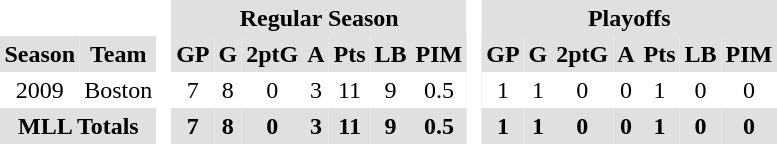<table BORDER="0" CELLPADDING="3" CELLSPACING="0">
<tr ALIGN="center" bgcolor="#e0e0e0">
<th colspan="2" bgcolor="#ffffff"> </th>
<th rowspan="99" bgcolor="#ffffff"> </th>
<th colspan="7">Regular Season</th>
<th rowspan="99" bgcolor="#ffffff"> </th>
<th colspan="7">Playoffs</th>
</tr>
<tr ALIGN="center"  bgcolor="#e0e0e0">
<th>Season</th>
<th>Team</th>
<th>GP</th>
<th>G</th>
<th>2ptG</th>
<th>A</th>
<th>Pts</th>
<th>LB</th>
<th>PIM</th>
<th>GP</th>
<th>G</th>
<th>2ptG</th>
<th>A</th>
<th>Pts</th>
<th>LB</th>
<th>PIM</th>
</tr>
<tr ALIGN="center">
<td>2009</td>
<td>Boston</td>
<td>7</td>
<td>8</td>
<td>0</td>
<td>3</td>
<td>11</td>
<td>9</td>
<td>0.5</td>
<td>1</td>
<td>1</td>
<td>0</td>
<td>0</td>
<td>1</td>
<td>0</td>
<td>0</td>
</tr>
<tr ALIGN="center" bgcolor="#e0e0e0">
<th colspan="2">MLL Totals</th>
<th>7</th>
<th>8</th>
<th>0</th>
<th>3</th>
<th>11</th>
<th>9</th>
<th>0.5</th>
<th>1</th>
<th>1</th>
<th>0</th>
<th>0</th>
<th>1</th>
<th>0</th>
<th>0</th>
</tr>
</table>
